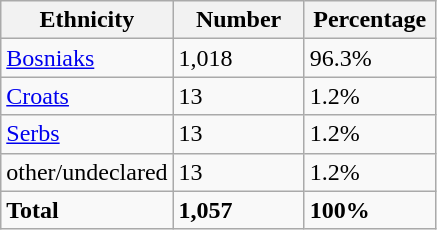<table class="wikitable">
<tr>
<th width="100px">Ethnicity</th>
<th width="80px">Number</th>
<th width="80px">Percentage</th>
</tr>
<tr>
<td><a href='#'>Bosniaks</a></td>
<td>1,018</td>
<td>96.3%</td>
</tr>
<tr>
<td><a href='#'>Croats</a></td>
<td>13</td>
<td>1.2%</td>
</tr>
<tr>
<td><a href='#'>Serbs</a></td>
<td>13</td>
<td>1.2%</td>
</tr>
<tr>
<td>other/undeclared</td>
<td>13</td>
<td>1.2%</td>
</tr>
<tr>
<td><strong>Total</strong></td>
<td><strong>1,057</strong></td>
<td><strong>100%</strong></td>
</tr>
</table>
